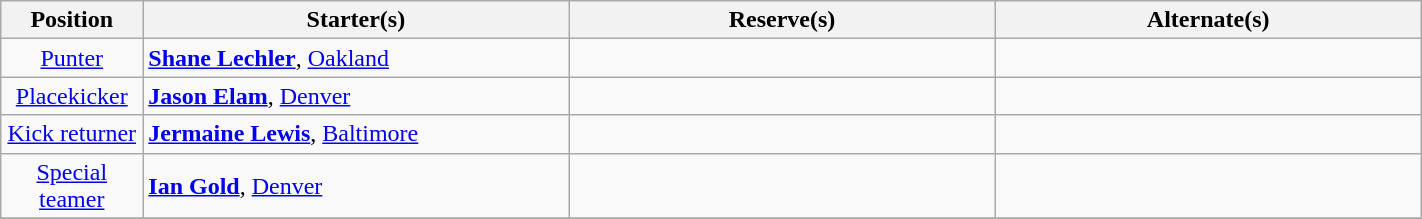<table class="wikitable" style="width:75%;">
<tr>
<th style="width:10%;">Position</th>
<th style="width:30%;">Starter(s)</th>
<th style="width:30%;">Reserve(s)</th>
<th style="width:30%;">Alternate(s)</th>
</tr>
<tr>
<td align=center><a href='#'>Punter</a></td>
<td> <strong><a href='#'>Shane Lechler</a></strong>, <a href='#'>Oakland</a></td>
<td></td>
<td></td>
</tr>
<tr>
<td align=center><a href='#'>Placekicker</a></td>
<td> <strong><a href='#'>Jason Elam</a></strong>, <a href='#'>Denver</a></td>
<td></td>
<td></td>
</tr>
<tr>
<td align=center><a href='#'>Kick returner</a></td>
<td> <strong><a href='#'>Jermaine Lewis</a></strong>, <a href='#'>Baltimore</a></td>
<td></td>
<td></td>
</tr>
<tr>
<td align=center><a href='#'>Special teamer</a></td>
<td> <strong><a href='#'>Ian Gold</a></strong>, <a href='#'>Denver</a></td>
<td></td>
<td></td>
</tr>
<tr>
</tr>
</table>
